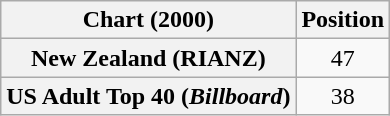<table class="wikitable plainrowheaders" style="text-align:center">
<tr>
<th>Chart (2000)</th>
<th>Position</th>
</tr>
<tr>
<th scope="row">New Zealand (RIANZ)</th>
<td>47</td>
</tr>
<tr>
<th scope="row">US Adult Top 40 (<em>Billboard</em>)</th>
<td>38</td>
</tr>
</table>
